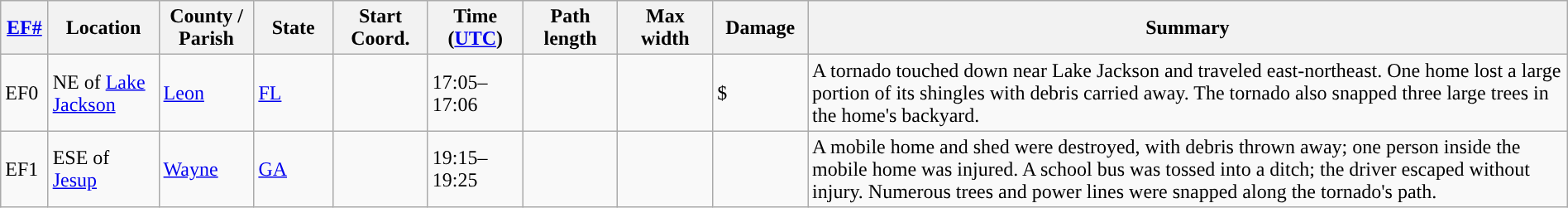<table class="wikitable sortable" style="width:100%;">
<tr>
<th scope="col"  style="width:3%; text-align:center;"><a href='#'>EF#</a></th>
<th scope="col"  style="width:7%; text-align:center;" class="unsortable">Location</th>
<th scope="col"  style="width:6%; text-align:center;" class="unsortable">County / Parish</th>
<th scope="col"  style="width:5%; text-align:center;">State</th>
<th scope="col"  style="width:6%; text-align:center;">Start Coord.</th>
<th scope="col"  style="width:6%; text-align:center;">Time (<a href='#'>UTC</a>)</th>
<th scope="col"  style="width:6%; text-align:center;">Path length</th>
<th scope="col"  style="width:6%; text-align:center;">Max width</th>
<th scope="col"  style="width:6%; text-align:center;">Damage</th>
<th scope="col" class="unsortable" style="width:48%; text-align:center;">Summary</th>
</tr>
<tr>
<td>EF0</td>
<td>NE of <a href='#'>Lake Jackson</a></td>
<td><a href='#'>Leon</a></td>
<td><a href='#'>FL</a></td>
<td></td>
<td>17:05–17:06</td>
<td></td>
<td></td>
<td>$</td>
<td>A tornado touched down near Lake Jackson and traveled east-northeast. One home lost a large portion of its shingles with debris carried  away. The tornado also snapped three large trees in the home's backyard.</td>
</tr>
<tr>
<td>EF1</td>
<td>ESE of <a href='#'>Jesup</a></td>
<td><a href='#'>Wayne</a></td>
<td><a href='#'>GA</a></td>
<td></td>
<td>19:15–19:25</td>
<td></td>
<td></td>
<td></td>
<td>A mobile home and shed were destroyed, with debris thrown  away; one person inside the mobile home was injured. A school bus was tossed into a ditch; the driver escaped without injury. Numerous trees and power lines were snapped along the tornado's path.</td>
</tr>
</table>
